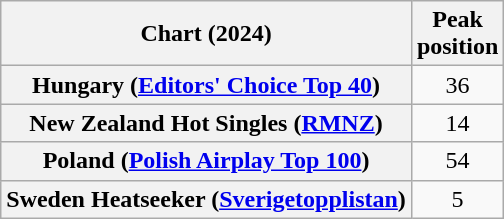<table class="wikitable sortable plainrowheaders" style="text-align:center">
<tr>
<th scope="col">Chart (2024)</th>
<th scope="col">Peak<br>position</th>
</tr>
<tr>
<th scope="row">Hungary (<a href='#'>Editors' Choice Top 40</a>)</th>
<td>36</td>
</tr>
<tr>
<th scope="row">New Zealand Hot Singles (<a href='#'>RMNZ</a>)</th>
<td>14</td>
</tr>
<tr>
<th scope="row">Poland (<a href='#'>Polish Airplay Top 100</a>)</th>
<td>54</td>
</tr>
<tr>
<th scope="row">Sweden Heatseeker (<a href='#'>Sverigetopplistan</a>)</th>
<td>5</td>
</tr>
</table>
